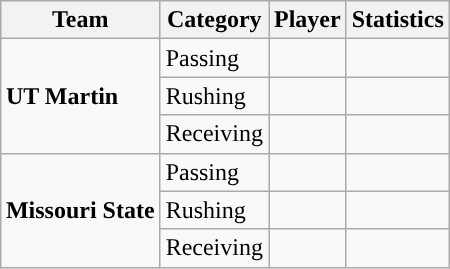<table class="wikitable" style="float: right;">
<tr>
<th>Team</th>
<th>Category</th>
<th>Player</th>
<th>Statistics</th>
</tr>
<tr>
<td rowspan=3><strong>UT Martin</strong></td>
<td>Passing</td>
<td></td>
<td></td>
</tr>
<tr>
<td>Rushing</td>
<td></td>
<td></td>
</tr>
<tr>
<td>Receiving</td>
<td></td>
<td></td>
</tr>
<tr>
<td rowspan=3><strong>Missouri State</strong></td>
<td>Passing</td>
<td></td>
<td></td>
</tr>
<tr>
<td>Rushing</td>
<td></td>
<td></td>
</tr>
<tr>
<td>Receiving</td>
<td></td>
<td></td>
</tr>
</table>
